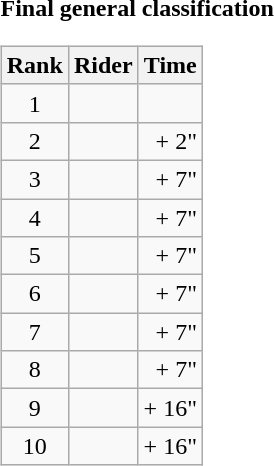<table>
<tr>
<td><strong>Final general classification</strong><br><table class="wikitable">
<tr>
<th scope="col">Rank</th>
<th scope="col">Rider</th>
<th scope="col">Time</th>
</tr>
<tr>
<td style="text-align:center;">1</td>
<td></td>
<td style="text-align:right;"></td>
</tr>
<tr>
<td style="text-align:center;">2</td>
<td></td>
<td style="text-align:right;">+ 2"</td>
</tr>
<tr>
<td style="text-align:center;">3</td>
<td></td>
<td style="text-align:right;">+ 7"</td>
</tr>
<tr>
<td style="text-align:center;">4</td>
<td></td>
<td style="text-align:right;">+ 7"</td>
</tr>
<tr>
<td style="text-align:center;">5</td>
<td></td>
<td style="text-align:right;">+ 7"</td>
</tr>
<tr>
<td style="text-align:center;">6</td>
<td></td>
<td style="text-align:right;">+ 7"</td>
</tr>
<tr>
<td style="text-align:center;">7</td>
<td></td>
<td style="text-align:right;">+ 7"</td>
</tr>
<tr>
<td style="text-align:center;">8</td>
<td></td>
<td style="text-align:right;">+ 7"</td>
</tr>
<tr>
<td style="text-align:center;">9</td>
<td></td>
<td style="text-align:right;">+ 16"</td>
</tr>
<tr>
<td style="text-align:center;">10</td>
<td></td>
<td style="text-align:right;">+ 16"</td>
</tr>
</table>
</td>
</tr>
</table>
